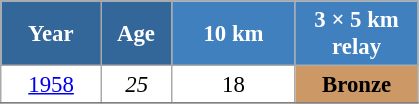<table class="wikitable" style="font-size:95%; text-align:center; border:grey solid 1px; border-collapse:collapse; background:#ffffff;">
<tr>
<th style="background-color:#369; color:white; width:60px;"> Year </th>
<th style="background-color:#369; color:white; width:40px;"> Age </th>
<th style="background-color:#4180be; color:white; width:75px;"> 10 km </th>
<th style="background-color:#4180be; color:white; width:75px;"> 3 × 5 km <br> relay </th>
</tr>
<tr>
<td><a href='#'>1958</a></td>
<td><em>25</em></td>
<td>18</td>
<td bgcolor="cc9966"><strong>Bronze</strong></td>
</tr>
<tr>
</tr>
</table>
